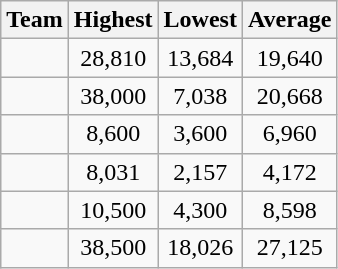<table class="wikitable sortable">
<tr>
<th>Team</th>
<th>Highest</th>
<th>Lowest</th>
<th>Average</th>
</tr>
<tr>
<td></td>
<td align="center">28,810</td>
<td align="center">13,684</td>
<td align="center">19,640</td>
</tr>
<tr>
<td></td>
<td align="center">38,000</td>
<td align="center">7,038</td>
<td align="center">20,668</td>
</tr>
<tr>
<td></td>
<td align="center">8,600</td>
<td align="center">3,600</td>
<td align="center">6,960</td>
</tr>
<tr>
<td></td>
<td align="center">8,031</td>
<td align="center">2,157</td>
<td align="center">4,172</td>
</tr>
<tr>
<td></td>
<td align="center">10,500</td>
<td align="center">4,300</td>
<td align="center">8,598</td>
</tr>
<tr>
<td></td>
<td align="center">38,500</td>
<td align="center">18,026</td>
<td align="center">27,125</td>
</tr>
</table>
